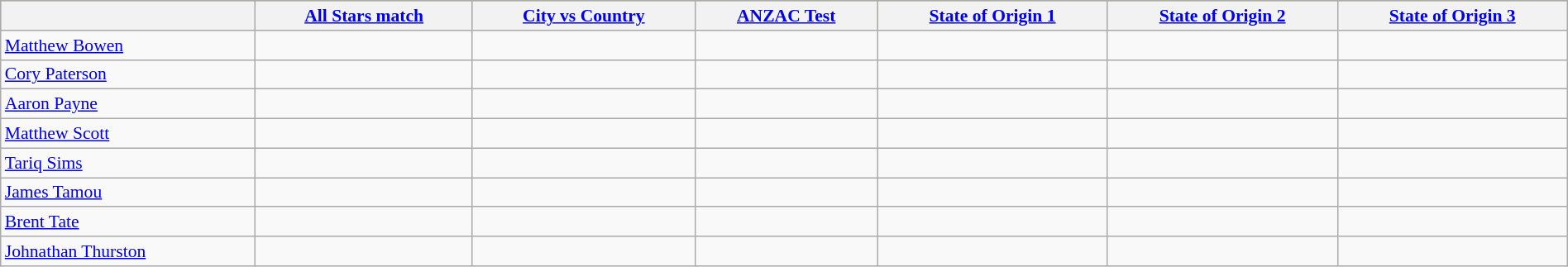<table class="wikitable"  style="width:100%; font-size:90%;">
<tr style="background:#bdb76b;">
<th></th>
<th><a href='#'>All Stars match</a></th>
<th><a href='#'>City vs Country</a></th>
<th><a href='#'>ANZAC Test</a></th>
<th><a href='#'>State of Origin 1</a></th>
<th><a href='#'>State of Origin 2</a></th>
<th><a href='#'>State of Origin 3</a></th>
</tr>
<tr>
<td><a href='#'>Matthew Bowen</a></td>
<td></td>
<td></td>
<td></td>
<td></td>
<td></td>
<td></td>
</tr>
<tr>
<td><a href='#'>Cory Paterson</a></td>
<td></td>
<td></td>
<td></td>
<td></td>
<td></td>
<td></td>
</tr>
<tr>
<td><a href='#'>Aaron Payne</a></td>
<td></td>
<td></td>
<td></td>
<td></td>
<td></td>
<td></td>
</tr>
<tr>
<td><a href='#'>Matthew Scott</a></td>
<td></td>
<td></td>
<td></td>
<td></td>
<td></td>
<td></td>
</tr>
<tr>
<td><a href='#'>Tariq Sims</a></td>
<td></td>
<td></td>
<td></td>
<td></td>
<td></td>
<td></td>
</tr>
<tr>
<td><a href='#'>James Tamou</a></td>
<td></td>
<td></td>
<td></td>
<td></td>
<td></td>
<td></td>
</tr>
<tr>
<td><a href='#'>Brent Tate</a></td>
<td></td>
<td></td>
<td></td>
<td></td>
<td></td>
<td></td>
</tr>
<tr>
<td><a href='#'>Johnathan Thurston</a></td>
<td></td>
<td></td>
<td></td>
<td></td>
<td></td>
<td></td>
</tr>
</table>
